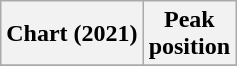<table class="wikitable sortable plainrowheaders" style="text-align:center">
<tr>
<th scope="col">Chart (2021)</th>
<th scope="col">Peak<br> position</th>
</tr>
<tr>
</tr>
</table>
